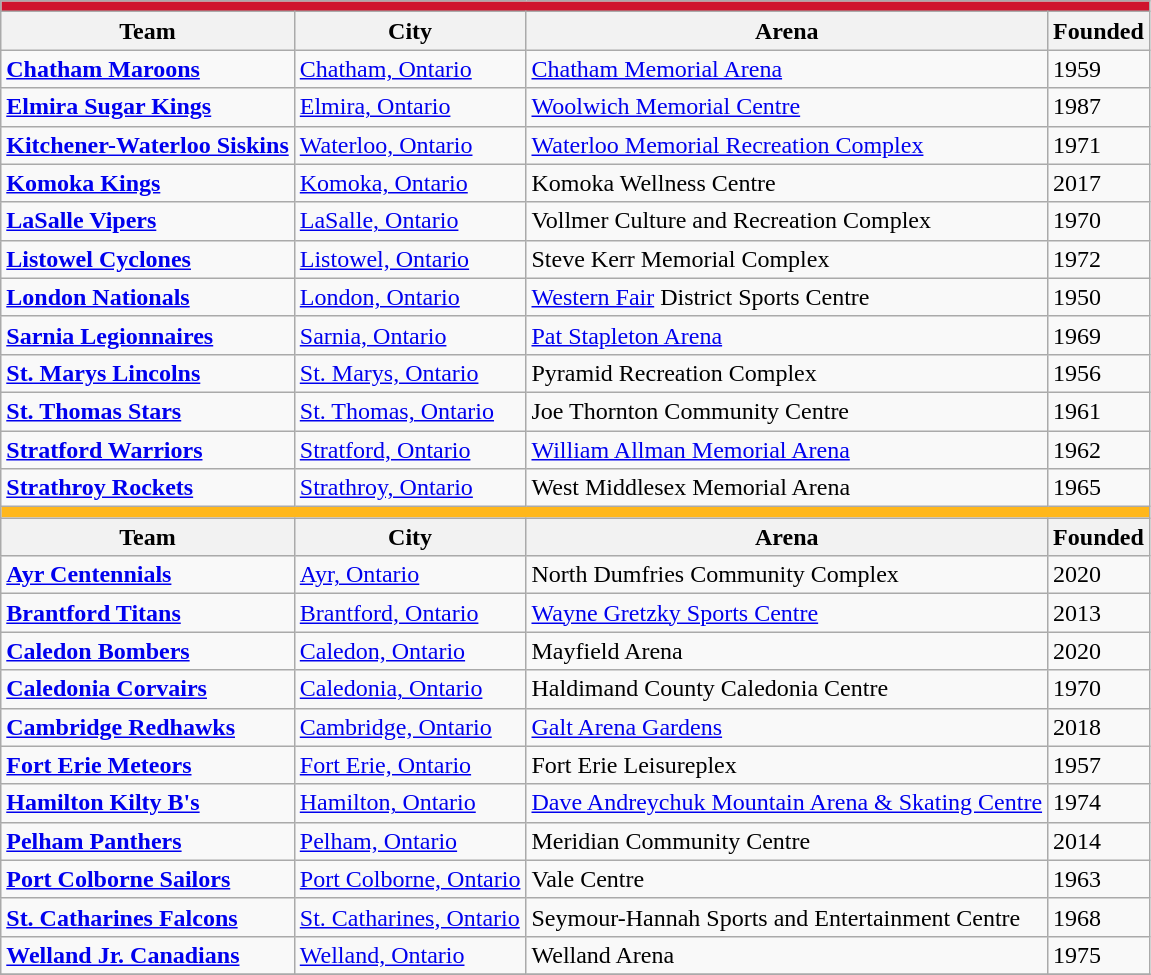<table class="wikitable" style="width:auto">
<tr>
<td bgcolor="#CF152D" align="center" colspan="7"><strong><span></span></strong></td>
</tr>
<tr>
<th>Team</th>
<th>City</th>
<th>Arena</th>
<th>Founded</th>
</tr>
<tr>
<td><strong><a href='#'>Chatham Maroons</a></strong></td>
<td><a href='#'>Chatham, Ontario</a></td>
<td><a href='#'>Chatham Memorial Arena</a></td>
<td>1959</td>
</tr>
<tr>
<td><strong><a href='#'>Elmira Sugar Kings</a></strong></td>
<td><a href='#'>Elmira, Ontario</a></td>
<td><a href='#'>Woolwich Memorial Centre</a></td>
<td>1987</td>
</tr>
<tr>
<td><strong><a href='#'>Kitchener-Waterloo Siskins</a></strong></td>
<td><a href='#'>Waterloo, Ontario</a></td>
<td><a href='#'>Waterloo Memorial Recreation Complex</a></td>
<td>1971</td>
</tr>
<tr>
<td><strong><a href='#'>Komoka Kings</a></strong></td>
<td><a href='#'>Komoka, Ontario</a></td>
<td>Komoka Wellness Centre</td>
<td>2017</td>
</tr>
<tr>
<td><strong><a href='#'>LaSalle Vipers</a></strong></td>
<td><a href='#'>LaSalle, Ontario</a></td>
<td>Vollmer Culture and Recreation Complex</td>
<td>1970</td>
</tr>
<tr>
<td><strong><a href='#'>Listowel Cyclones</a></strong></td>
<td><a href='#'>Listowel, Ontario</a></td>
<td>Steve Kerr Memorial Complex</td>
<td>1972</td>
</tr>
<tr>
<td><strong><a href='#'>London Nationals</a></strong></td>
<td><a href='#'>London, Ontario</a></td>
<td><a href='#'>Western Fair</a> District Sports Centre</td>
<td>1950</td>
</tr>
<tr>
<td><strong><a href='#'>Sarnia Legionnaires</a></strong></td>
<td><a href='#'>Sarnia, Ontario</a></td>
<td><a href='#'>Pat Stapleton Arena</a></td>
<td>1969</td>
</tr>
<tr>
<td><strong><a href='#'>St. Marys Lincolns</a></strong></td>
<td><a href='#'>St. Marys, Ontario</a></td>
<td>Pyramid Recreation Complex</td>
<td>1956</td>
</tr>
<tr>
<td><strong><a href='#'>St. Thomas Stars</a></strong></td>
<td><a href='#'>St. Thomas, Ontario</a></td>
<td>Joe Thornton Community Centre</td>
<td>1961</td>
</tr>
<tr>
<td><strong><a href='#'>Stratford Warriors</a></strong></td>
<td><a href='#'>Stratford, Ontario</a></td>
<td><a href='#'>William Allman Memorial Arena</a></td>
<td>1962</td>
</tr>
<tr>
<td><strong><a href='#'>Strathroy Rockets</a></strong></td>
<td><a href='#'>Strathroy, Ontario</a></td>
<td>West Middlesex Memorial Arena</td>
<td>1965</td>
</tr>
<tr>
<td bgcolor="#FFB71B" align="center" colspan="7"><strong><span></span></strong></td>
</tr>
<tr>
<th>Team</th>
<th>City</th>
<th>Arena</th>
<th>Founded</th>
</tr>
<tr>
<td><strong><a href='#'>Ayr Centennials</a></strong></td>
<td><a href='#'>Ayr, Ontario</a></td>
<td>North Dumfries Community Complex</td>
<td>2020</td>
</tr>
<tr>
<td><strong><a href='#'>Brantford Titans</a></strong></td>
<td><a href='#'>Brantford, Ontario</a></td>
<td><a href='#'>Wayne Gretzky Sports Centre</a></td>
<td>2013</td>
</tr>
<tr>
<td><strong><a href='#'>Caledon Bombers</a></strong></td>
<td><a href='#'>Caledon, Ontario</a></td>
<td>Mayfield Arena</td>
<td>2020</td>
</tr>
<tr>
<td><strong><a href='#'>Caledonia Corvairs</a></strong></td>
<td><a href='#'>Caledonia, Ontario</a></td>
<td>Haldimand County Caledonia Centre</td>
<td>1970</td>
</tr>
<tr>
<td><strong><a href='#'>Cambridge Redhawks</a></strong></td>
<td><a href='#'>Cambridge, Ontario</a></td>
<td><a href='#'>Galt Arena Gardens</a></td>
<td>2018</td>
</tr>
<tr>
<td><strong><a href='#'>Fort Erie Meteors</a></strong></td>
<td><a href='#'>Fort Erie, Ontario</a></td>
<td>Fort Erie Leisureplex</td>
<td>1957</td>
</tr>
<tr>
<td><strong><a href='#'>Hamilton Kilty B's</a></strong></td>
<td><a href='#'>Hamilton, Ontario</a></td>
<td><a href='#'>Dave Andreychuk Mountain Arena & Skating Centre</a></td>
<td>1974</td>
</tr>
<tr>
<td><strong><a href='#'>Pelham Panthers</a></strong></td>
<td><a href='#'>Pelham, Ontario</a></td>
<td>Meridian Community Centre</td>
<td>2014</td>
</tr>
<tr>
<td><strong><a href='#'>Port Colborne Sailors</a></strong></td>
<td><a href='#'>Port Colborne, Ontario</a></td>
<td>Vale Centre</td>
<td>1963</td>
</tr>
<tr>
<td><strong><a href='#'>St. Catharines Falcons</a></strong></td>
<td><a href='#'>St. Catharines, Ontario</a></td>
<td>Seymour-Hannah Sports and Entertainment Centre</td>
<td>1968</td>
</tr>
<tr>
<td><strong><a href='#'>Welland Jr. Canadians</a></strong></td>
<td><a href='#'>Welland, Ontario</a></td>
<td>Welland Arena</td>
<td>1975</td>
</tr>
<tr>
</tr>
</table>
